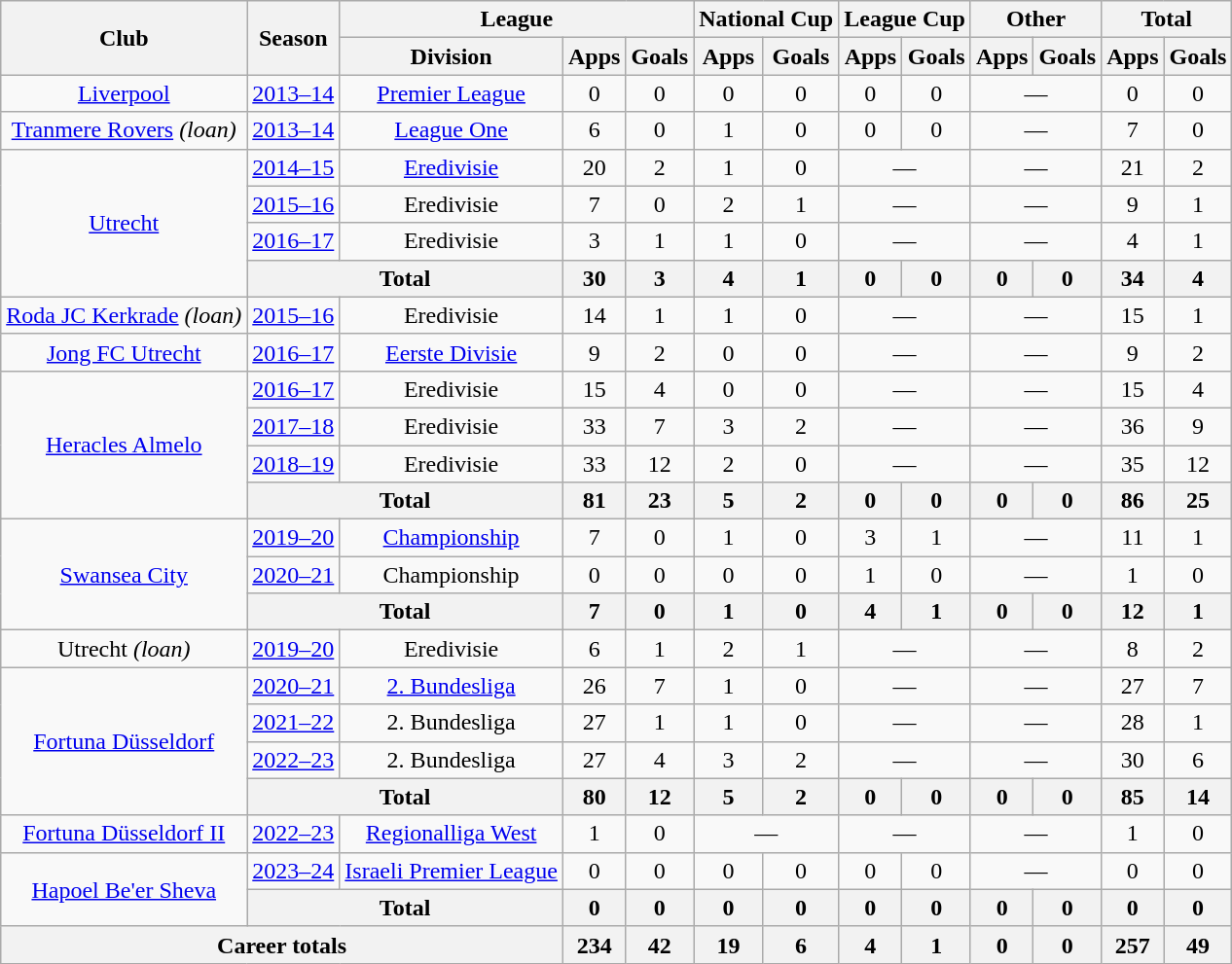<table class="wikitable" style="text-align:center">
<tr>
<th rowspan="2">Club</th>
<th rowspan="2">Season</th>
<th colspan="3">League</th>
<th colspan="2">National Cup</th>
<th colspan="2">League Cup</th>
<th colspan="2">Other</th>
<th colspan="2">Total</th>
</tr>
<tr>
<th>Division</th>
<th>Apps</th>
<th>Goals</th>
<th>Apps</th>
<th>Goals</th>
<th>Apps</th>
<th>Goals</th>
<th>Apps</th>
<th>Goals</th>
<th>Apps</th>
<th>Goals</th>
</tr>
<tr>
<td><a href='#'>Liverpool</a></td>
<td><a href='#'>2013–14</a></td>
<td><a href='#'>Premier League</a></td>
<td>0</td>
<td>0</td>
<td>0</td>
<td>0</td>
<td>0</td>
<td>0</td>
<td colspan="2">—</td>
<td>0</td>
<td>0</td>
</tr>
<tr>
<td><a href='#'>Tranmere Rovers</a> <em>(loan)</em></td>
<td><a href='#'>2013–14</a></td>
<td><a href='#'>League One</a></td>
<td>6</td>
<td>0</td>
<td>1</td>
<td>0</td>
<td>0</td>
<td>0</td>
<td colspan="2">—</td>
<td>7</td>
<td>0</td>
</tr>
<tr>
<td rowspan="4"><a href='#'>Utrecht</a></td>
<td><a href='#'>2014–15</a></td>
<td><a href='#'>Eredivisie</a></td>
<td>20</td>
<td>2</td>
<td>1</td>
<td>0</td>
<td colspan="2">—</td>
<td colspan="2">—</td>
<td>21</td>
<td>2</td>
</tr>
<tr>
<td><a href='#'>2015–16</a></td>
<td>Eredivisie</td>
<td>7</td>
<td>0</td>
<td>2</td>
<td>1</td>
<td colspan="2">—</td>
<td colspan="2">—</td>
<td>9</td>
<td>1</td>
</tr>
<tr>
<td><a href='#'>2016–17</a></td>
<td>Eredivisie</td>
<td>3</td>
<td>1</td>
<td>1</td>
<td>0</td>
<td colspan="2">—</td>
<td colspan="2">—</td>
<td>4</td>
<td>1</td>
</tr>
<tr>
<th colspan="2">Total</th>
<th>30</th>
<th>3</th>
<th>4</th>
<th>1</th>
<th>0</th>
<th>0</th>
<th>0</th>
<th>0</th>
<th>34</th>
<th>4</th>
</tr>
<tr>
<td><a href='#'>Roda JC Kerkrade</a> <em>(loan)</em></td>
<td><a href='#'>2015–16</a></td>
<td>Eredivisie</td>
<td>14</td>
<td>1</td>
<td>1</td>
<td>0</td>
<td colspan="2">—</td>
<td colspan="2">—</td>
<td>15</td>
<td>1</td>
</tr>
<tr>
<td><a href='#'>Jong FC Utrecht</a></td>
<td><a href='#'>2016–17</a></td>
<td><a href='#'>Eerste Divisie</a></td>
<td>9</td>
<td>2</td>
<td>0</td>
<td>0</td>
<td colspan="2">—</td>
<td colspan="2">—</td>
<td>9</td>
<td>2</td>
</tr>
<tr>
<td rowspan="4"><a href='#'>Heracles Almelo</a></td>
<td><a href='#'>2016–17</a></td>
<td>Eredivisie</td>
<td>15</td>
<td>4</td>
<td>0</td>
<td>0</td>
<td colspan="2">—</td>
<td colspan="2">—</td>
<td>15</td>
<td>4</td>
</tr>
<tr>
<td><a href='#'>2017–18</a></td>
<td>Eredivisie</td>
<td>33</td>
<td>7</td>
<td>3</td>
<td>2</td>
<td colspan="2">—</td>
<td colspan="2">—</td>
<td>36</td>
<td>9</td>
</tr>
<tr>
<td><a href='#'>2018–19</a></td>
<td>Eredivisie</td>
<td>33</td>
<td>12</td>
<td>2</td>
<td>0</td>
<td colspan="2">—</td>
<td colspan="2">—</td>
<td>35</td>
<td>12</td>
</tr>
<tr>
<th colspan="2">Total</th>
<th>81</th>
<th>23</th>
<th>5</th>
<th>2</th>
<th>0</th>
<th>0</th>
<th>0</th>
<th>0</th>
<th>86</th>
<th>25</th>
</tr>
<tr>
<td rowspan="3"><a href='#'>Swansea City</a></td>
<td><a href='#'>2019–20</a></td>
<td><a href='#'>Championship</a></td>
<td>7</td>
<td>0</td>
<td>1</td>
<td>0</td>
<td>3</td>
<td>1</td>
<td colspan="2">—</td>
<td>11</td>
<td>1</td>
</tr>
<tr>
<td><a href='#'>2020–21</a></td>
<td>Championship</td>
<td>0</td>
<td>0</td>
<td>0</td>
<td>0</td>
<td>1</td>
<td>0</td>
<td colspan="2">—</td>
<td>1</td>
<td>0</td>
</tr>
<tr>
<th colspan="2">Total</th>
<th>7</th>
<th>0</th>
<th>1</th>
<th>0</th>
<th>4</th>
<th>1</th>
<th>0</th>
<th>0</th>
<th>12</th>
<th>1</th>
</tr>
<tr>
<td>Utrecht <em>(loan)</em></td>
<td><a href='#'>2019–20</a></td>
<td>Eredivisie</td>
<td>6</td>
<td>1</td>
<td>2</td>
<td>1</td>
<td colspan="2">—</td>
<td colspan="2">—</td>
<td>8</td>
<td>2</td>
</tr>
<tr>
<td rowspan="4"><a href='#'>Fortuna Düsseldorf</a></td>
<td><a href='#'>2020–21</a></td>
<td><a href='#'>2. Bundesliga</a></td>
<td>26</td>
<td>7</td>
<td>1</td>
<td>0</td>
<td colspan="2">—</td>
<td colspan="2">—</td>
<td>27</td>
<td>7</td>
</tr>
<tr>
<td><a href='#'>2021–22</a></td>
<td>2. Bundesliga</td>
<td>27</td>
<td>1</td>
<td>1</td>
<td>0</td>
<td colspan="2">—</td>
<td colspan="2">—</td>
<td>28</td>
<td>1</td>
</tr>
<tr>
<td><a href='#'>2022–23</a></td>
<td>2. Bundesliga</td>
<td>27</td>
<td>4</td>
<td>3</td>
<td>2</td>
<td colspan="2">—</td>
<td colspan="2">—</td>
<td>30</td>
<td>6</td>
</tr>
<tr>
<th colspan="2">Total</th>
<th>80</th>
<th>12</th>
<th>5</th>
<th>2</th>
<th>0</th>
<th>0</th>
<th>0</th>
<th>0</th>
<th>85</th>
<th>14</th>
</tr>
<tr>
<td><a href='#'>Fortuna Düsseldorf II</a></td>
<td><a href='#'>2022–23</a></td>
<td><a href='#'>Regionalliga West</a></td>
<td>1</td>
<td>0</td>
<td colspan="2">—</td>
<td colspan="2">—</td>
<td colspan="2">—</td>
<td>1</td>
<td>0</td>
</tr>
<tr>
<td rowspan="2"><a href='#'>Hapoel Be'er Sheva</a></td>
<td><a href='#'>2023–24</a></td>
<td><a href='#'>Israeli Premier League</a></td>
<td>0</td>
<td>0</td>
<td>0</td>
<td>0</td>
<td>0</td>
<td>0</td>
<td colspan="2">—</td>
<td>0</td>
<td>0</td>
</tr>
<tr>
<th colspan="2">Total</th>
<th>0</th>
<th>0</th>
<th>0</th>
<th>0</th>
<th>0</th>
<th>0</th>
<th>0</th>
<th>0</th>
<th>0</th>
<th>0</th>
</tr>
<tr>
<th colspan="3">Career totals</th>
<th>234</th>
<th>42</th>
<th>19</th>
<th>6</th>
<th>4</th>
<th>1</th>
<th>0</th>
<th>0</th>
<th>257</th>
<th>49</th>
</tr>
</table>
